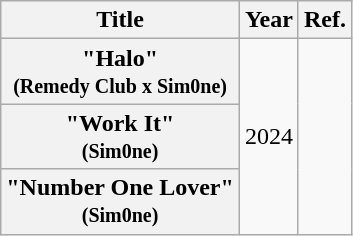<table class="wikitable plainrowheaders" style="text-align:center;">
<tr>
<th scope="col">Title</th>
<th scope="col">Year</th>
<th>Ref.</th>
</tr>
<tr>
<th scope="row">"Halo"<br><small>(Remedy Club x Sim0ne)</small></th>
<td rowspan="3">2024</td>
<td rowspan="3"></td>
</tr>
<tr>
<th scope="row">"Work It"<br><small>(Sim0ne)</small></th>
</tr>
<tr>
<th scope="row">"Number One Lover"<br><small>(Sim0ne)</small></th>
</tr>
</table>
